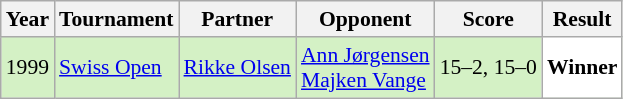<table class="sortable wikitable" style="font-size:90%;">
<tr>
<th>Year</th>
<th>Tournament</th>
<th>Partner</th>
<th>Opponent</th>
<th>Score</th>
<th>Result</th>
</tr>
<tr style="background:#D4F1C5">
<td align="center">1999</td>
<td align="left"><a href='#'>Swiss Open</a></td>
<td align="left"> <a href='#'>Rikke Olsen</a></td>
<td align="left"> <a href='#'>Ann Jørgensen</a><br> <a href='#'>Majken Vange</a></td>
<td align="left">15–2, 15–0</td>
<td style="text-align:left; background:white"> <strong>Winner</strong></td>
</tr>
</table>
